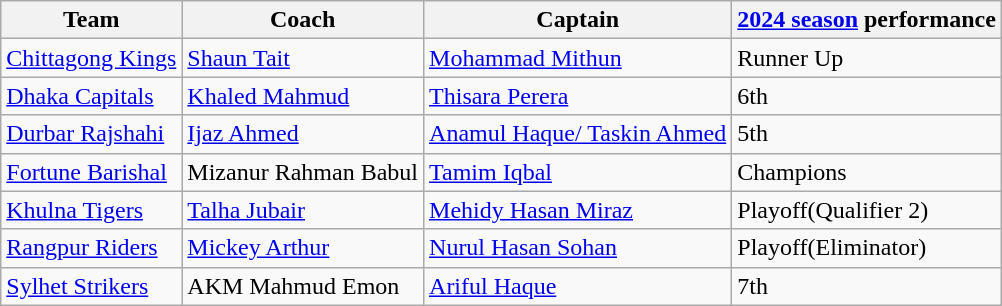<table class="wikitable">
<tr>
<th>Team</th>
<th>Coach</th>
<th>Captain</th>
<th><a href='#'>2024 season</a> performance</th>
</tr>
<tr>
<td><a href='#'>Chittagong Kings</a></td>
<td><a href='#'>Shaun Tait</a></td>
<td><a href='#'>Mohammad Mithun</a></td>
<td>Runner Up</td>
</tr>
<tr>
<td><a href='#'>Dhaka Capitals</a></td>
<td><a href='#'>Khaled Mahmud</a></td>
<td><a href='#'>Thisara Perera</a></td>
<td>6th</td>
</tr>
<tr>
<td><a href='#'>Durbar Rajshahi</a></td>
<td><a href='#'>Ijaz Ahmed</a></td>
<td><a href='#'>Anamul Haque</a><a href='#'>/ Taskin Ahmed</a></td>
<td>5th</td>
</tr>
<tr>
<td><a href='#'>Fortune Barishal</a></td>
<td>Mizanur Rahman Babul</td>
<td><a href='#'>Tamim Iqbal</a></td>
<td>Champions</td>
</tr>
<tr>
<td><a href='#'>Khulna Tigers</a></td>
<td><a href='#'>Talha Jubair</a></td>
<td><a href='#'>Mehidy Hasan Miraz</a></td>
<td>Playoff(Qualifier 2)</td>
</tr>
<tr>
<td><a href='#'>Rangpur Riders</a></td>
<td><a href='#'>Mickey Arthur</a></td>
<td><a href='#'>Nurul Hasan Sohan</a></td>
<td>Playoff(Eliminator)</td>
</tr>
<tr>
<td><a href='#'>Sylhet Strikers</a></td>
<td>AKM Mahmud Emon</td>
<td><a href='#'>Ariful Haque</a></td>
<td>7th</td>
</tr>
</table>
